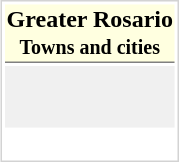<table style="border: thin solid lightgray; margin-bottom: 8px; margin-right: 12px" align="right">
<tr>
<th style="background: lightyellow; border-bottom: thin solid gray">Greater Rosario<br><small>Towns and cities</small></th>
</tr>
<tr>
<td style="background: #F0F0F0; font-size: 80%; padding: 1em"><br></td>
</tr>
<tr>
<td style="padding: 0px"><br></td>
</tr>
</table>
